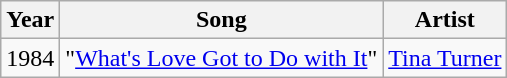<table class="wikitable sortable">
<tr>
<th>Year</th>
<th>Song</th>
<th>Artist</th>
</tr>
<tr>
<td>1984</td>
<td>"<a href='#'>What's Love Got to Do with It</a>"</td>
<td><a href='#'>Tina Turner</a></td>
</tr>
</table>
